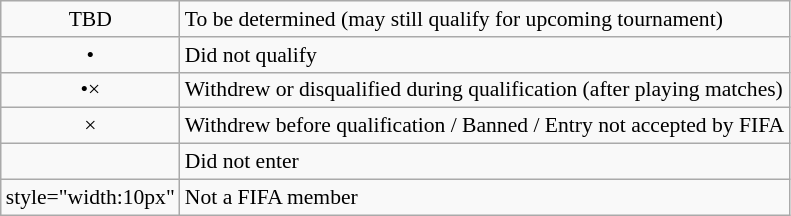<table class="wikitable" style="font-size:90%">
<tr>
<td style="text-align:center;width:10px">TBD</td>
<td>To be determined (may still qualify for upcoming tournament)</td>
</tr>
<tr>
<td style="text-align:center;width:10px">•</td>
<td>Did not qualify</td>
</tr>
<tr>
<td style="text-align:center;width:10px">•×</td>
<td>Withdrew or disqualified during qualification (after playing matches)</td>
</tr>
<tr>
<td style="text-align:center;width:10px">×</td>
<td>Withdrew before qualification / Banned / Entry not accepted by FIFA</td>
</tr>
<tr>
<td style="width:10px"></td>
<td>Did not enter</td>
</tr>
<tr>
<td>style="width:10px" </td>
<td>Not a FIFA member</td>
</tr>
</table>
